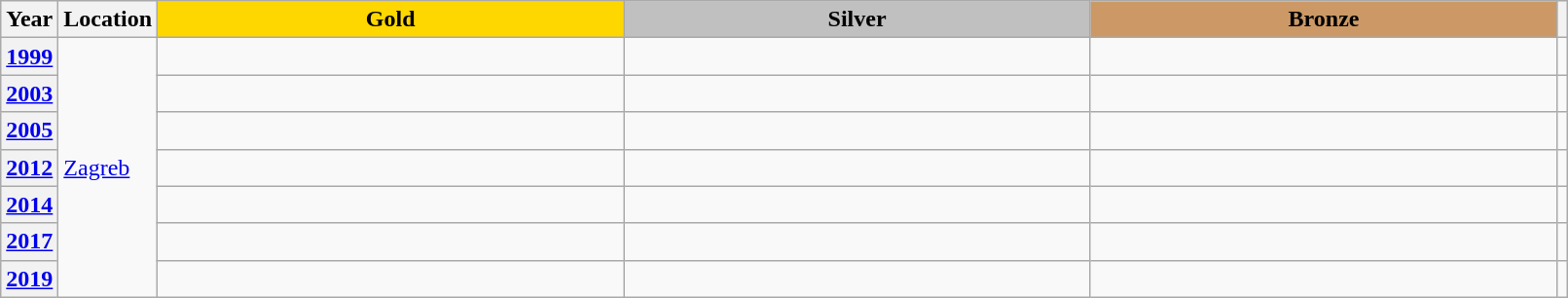<table class="wikitable unsortable" style="text-align:left; width:85%">
<tr>
<th scope="col" style="text-align:center">Year</th>
<th scope="col" style="text-align:center">Location</th>
<td scope="col" style="text-align:center; width:30%; background:gold"><strong>Gold</strong></td>
<td scope="col" style="text-align:center; width:30%; background:silver"><strong>Silver</strong></td>
<td scope="col" style="text-align:center; width:30%; background:#c96"><strong>Bronze</strong></td>
<th scope="col" style="text-align:center"></th>
</tr>
<tr>
<th scope="row" style="text-align:left"><a href='#'>1999</a></th>
<td rowspan="7"><a href='#'>Zagreb</a></td>
<td></td>
<td></td>
<td></td>
<td></td>
</tr>
<tr>
<th scope="row" style="text-align:left"><a href='#'>2003</a></th>
<td></td>
<td></td>
<td></td>
<td></td>
</tr>
<tr>
<th scope="row" style="text-align:left"><a href='#'>2005</a></th>
<td></td>
<td></td>
<td></td>
<td></td>
</tr>
<tr>
<th scope="row" style="text-align:left"><a href='#'>2012</a></th>
<td></td>
<td></td>
<td></td>
<td></td>
</tr>
<tr>
<th scope="row" style="text-align:left"><a href='#'>2014</a></th>
<td></td>
<td></td>
<td></td>
<td></td>
</tr>
<tr>
<th scope="row" style="text-align:left"><a href='#'>2017</a></th>
<td></td>
<td></td>
<td></td>
<td></td>
</tr>
<tr>
<th scope="row" style="text-align:left"><a href='#'>2019</a></th>
<td></td>
<td></td>
<td></td>
<td></td>
</tr>
</table>
